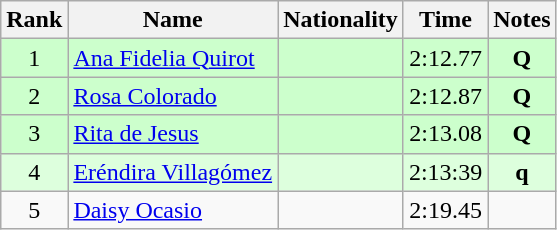<table class="wikitable sortable" style="text-align:center">
<tr>
<th>Rank</th>
<th>Name</th>
<th>Nationality</th>
<th>Time</th>
<th>Notes</th>
</tr>
<tr bgcolor=ccffcc>
<td align=center>1</td>
<td align=left><a href='#'>Ana Fidelia Quirot</a></td>
<td align=left></td>
<td>2:12.77</td>
<td><strong>Q</strong></td>
</tr>
<tr bgcolor=ccffcc>
<td align=center>2</td>
<td align=left><a href='#'>Rosa Colorado</a></td>
<td align=left></td>
<td>2:12.87</td>
<td><strong>Q</strong></td>
</tr>
<tr bgcolor=ccffcc>
<td align=center>3</td>
<td align=left><a href='#'>Rita de Jesus</a></td>
<td align=left></td>
<td>2:13.08</td>
<td><strong>Q</strong></td>
</tr>
<tr bgcolor=ddffdd>
<td align=center>4</td>
<td align=left><a href='#'>Eréndira Villagómez</a></td>
<td align=left></td>
<td>2:13:39</td>
<td><strong>q</strong></td>
</tr>
<tr>
<td align=center>5</td>
<td align=left><a href='#'>Daisy Ocasio</a></td>
<td align=left></td>
<td>2:19.45</td>
<td></td>
</tr>
</table>
